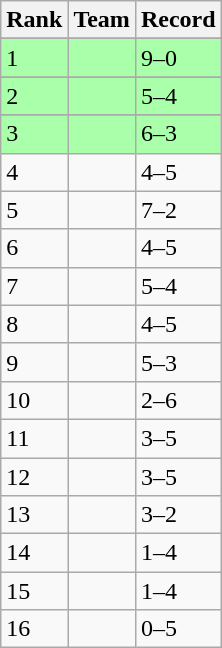<table class="wikitable">
<tr>
<th>Rank</th>
<th>Team</th>
<th>Record</th>
</tr>
<tr>
</tr>
<tr bgcolor=#aaffaa>
<td>1</td>
<td></td>
<td>9–0</td>
</tr>
<tr>
</tr>
<tr bgcolor=#aaffaa>
<td>2</td>
<td></td>
<td>5–4</td>
</tr>
<tr>
</tr>
<tr bgcolor=#aaffaa>
<td>3</td>
<td></td>
<td>6–3</td>
</tr>
<tr>
<td>4</td>
<td></td>
<td>4–5</td>
</tr>
<tr>
<td>5</td>
<td></td>
<td>7–2</td>
</tr>
<tr>
<td>6</td>
<td></td>
<td>4–5</td>
</tr>
<tr>
<td>7</td>
<td></td>
<td>5–4</td>
</tr>
<tr>
<td>8</td>
<td></td>
<td>4–5</td>
</tr>
<tr>
<td>9</td>
<td></td>
<td>5–3</td>
</tr>
<tr>
<td>10</td>
<td></td>
<td>2–6</td>
</tr>
<tr>
<td>11</td>
<td></td>
<td>3–5</td>
</tr>
<tr>
<td>12</td>
<td></td>
<td>3–5</td>
</tr>
<tr>
<td>13</td>
<td></td>
<td>3–2</td>
</tr>
<tr>
<td>14</td>
<td></td>
<td>1–4</td>
</tr>
<tr>
<td>15</td>
<td></td>
<td>1–4</td>
</tr>
<tr>
<td>16</td>
<td></td>
<td>0–5</td>
</tr>
</table>
